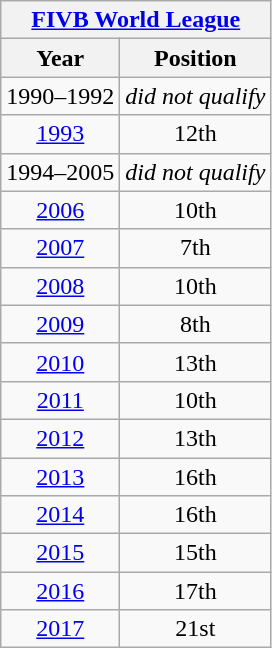<table class="wikitable" style="text-align: center;">
<tr>
<th colspan=5><a href='#'>FIVB World League</a></th>
</tr>
<tr>
<th>Year</th>
<th>Position</th>
</tr>
<tr>
<td>1990–1992</td>
<td colspan=4><em>did not qualify</em></td>
</tr>
<tr>
<td> <a href='#'>1993</a></td>
<td>12th</td>
</tr>
<tr>
<td>1994–2005</td>
<td colspan=4><em>did not qualify</em></td>
</tr>
<tr>
<td> <a href='#'>2006</a></td>
<td>10th</td>
</tr>
<tr>
<td> <a href='#'>2007</a></td>
<td>7th</td>
</tr>
<tr>
<td> <a href='#'>2008</a></td>
<td>10th</td>
</tr>
<tr>
<td> <a href='#'>2009</a></td>
<td>8th</td>
</tr>
<tr>
<td> <a href='#'>2010</a></td>
<td>13th</td>
</tr>
<tr>
<td> <a href='#'>2011</a></td>
<td>10th</td>
</tr>
<tr>
<td> <a href='#'>2012</a></td>
<td>13th</td>
</tr>
<tr>
<td> <a href='#'>2013</a></td>
<td>16th</td>
</tr>
<tr>
<td> <a href='#'>2014</a></td>
<td>16th</td>
</tr>
<tr>
<td> <a href='#'>2015</a></td>
<td>15th</td>
</tr>
<tr>
<td> <a href='#'>2016</a></td>
<td>17th</td>
</tr>
<tr>
<td> <a href='#'>2017</a></td>
<td>21st</td>
</tr>
</table>
